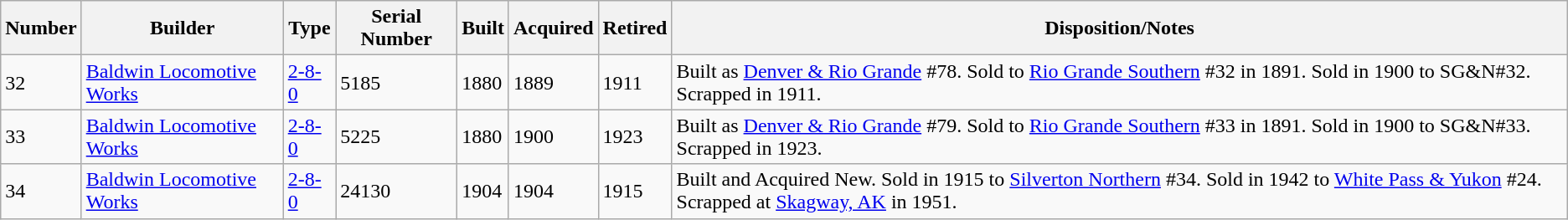<table class="wikitable">
<tr>
<th>Number</th>
<th>Builder</th>
<th>Type</th>
<th>Serial Number</th>
<th>Built</th>
<th>Acquired</th>
<th>Retired</th>
<th>Disposition/Notes</th>
</tr>
<tr>
<td>32</td>
<td><a href='#'>Baldwin Locomotive Works</a></td>
<td><a href='#'>2-8-0</a></td>
<td>5185</td>
<td>1880</td>
<td>1889</td>
<td>1911</td>
<td>Built as <a href='#'>Denver & Rio Grande</a> #78. Sold to <a href='#'>Rio Grande Southern</a> #32 in 1891. Sold in 1900 to SG&N#32. Scrapped in 1911.</td>
</tr>
<tr>
<td>33</td>
<td><a href='#'>Baldwin Locomotive Works</a></td>
<td><a href='#'>2-8-0</a></td>
<td>5225</td>
<td>1880</td>
<td>1900</td>
<td>1923</td>
<td>Built as <a href='#'>Denver & Rio Grande</a> #79. Sold to <a href='#'>Rio Grande Southern</a> #33 in 1891. Sold in 1900 to SG&N#33. Scrapped in 1923.</td>
</tr>
<tr>
<td>34</td>
<td><a href='#'>Baldwin Locomotive Works</a></td>
<td><a href='#'>2-8-0</a></td>
<td>24130</td>
<td>1904</td>
<td>1904</td>
<td>1915</td>
<td>Built and Acquired New. Sold in 1915 to <a href='#'>Silverton Northern</a> #34. Sold in 1942 to <a href='#'>White Pass & Yukon</a> #24. Scrapped at <a href='#'>Skagway, AK</a> in 1951.</td>
</tr>
</table>
